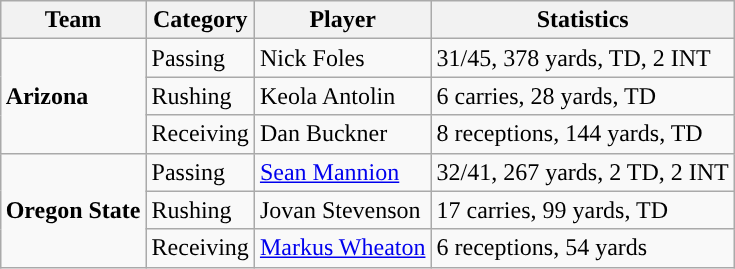<table class="wikitable" style="float: right;">
<tr>
<th>Team</th>
<th>Category</th>
<th>Player</th>
<th>Statistics</th>
</tr>
<tr>
<td rowspan=3><strong>Arizona</strong></td>
<td>Passing</td>
<td>Nick Foles</td>
<td>31/45, 378 yards, TD, 2 INT</td>
</tr>
<tr>
<td>Rushing</td>
<td>Keola Antolin</td>
<td>6 carries, 28 yards, TD</td>
</tr>
<tr>
<td>Receiving</td>
<td>Dan Buckner</td>
<td>8 receptions, 144 yards, TD</td>
</tr>
<tr>
<td rowspan=3><strong>Oregon State</strong></td>
<td>Passing</td>
<td><a href='#'>Sean Mannion</a></td>
<td>32/41, 267 yards, 2 TD, 2 INT</td>
</tr>
<tr>
<td>Rushing</td>
<td>Jovan Stevenson</td>
<td>17 carries, 99 yards, TD</td>
</tr>
<tr>
<td>Receiving</td>
<td><a href='#'>Markus Wheaton</a></td>
<td>6 receptions, 54 yards</td>
</tr>
</table>
